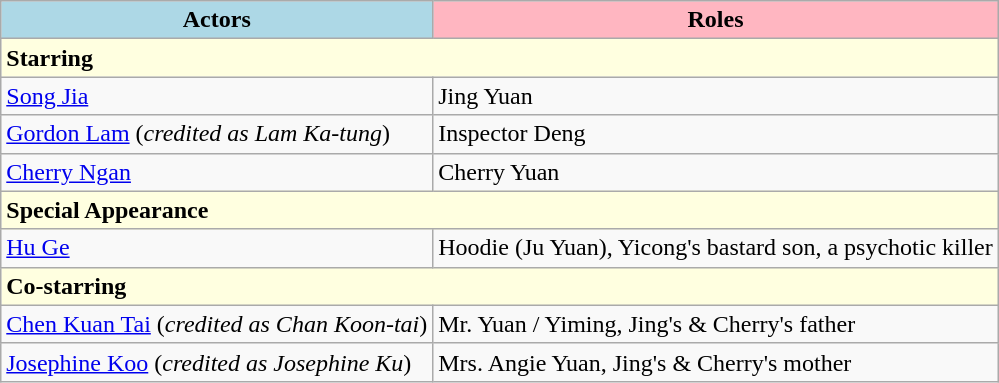<table class=wikitable>
<tr>
<th style="background:lightblue">Actors</th>
<th style="background:Lightpink">Roles</th>
</tr>
<tr>
<td colspan=2 style="background:lightyellow; <left>"><strong>Starring</strong></td>
</tr>
<tr>
<td><a href='#'>Song Jia</a></td>
<td>Jing Yuan</td>
</tr>
<tr>
<td><a href='#'>Gordon Lam</a> (<em>credited as Lam Ka-tung</em>)</td>
<td>Inspector Deng</td>
</tr>
<tr>
<td><a href='#'>Cherry Ngan</a></td>
<td>Cherry Yuan</td>
</tr>
<tr>
<td colspan=2 style="background:lightyellow; <left>"><strong>Special Appearance</strong></td>
</tr>
<tr>
<td><a href='#'>Hu Ge</a></td>
<td>Hoodie (Ju Yuan), Yicong's bastard son, a psychotic killer</td>
</tr>
<tr>
<td colspan=2 style="background:lightyellow; <left>"><strong>Co-starring</strong></td>
</tr>
<tr>
<td><a href='#'>Chen Kuan Tai</a> (<em>credited as Chan Koon-tai</em>)</td>
<td>Mr. Yuan / Yiming, Jing's & Cherry's father</td>
</tr>
<tr>
<td><a href='#'>Josephine Koo</a> (<em>credited as Josephine Ku</em>)</td>
<td>Mrs. Angie Yuan, Jing's & Cherry's mother</td>
</tr>
</table>
